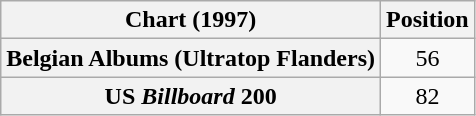<table class="wikitable sortable plainrowheaders" style="text-align:center">
<tr>
<th scope="col">Chart (1997)</th>
<th scope="col">Position</th>
</tr>
<tr>
<th scope="row">Belgian Albums (Ultratop Flanders)</th>
<td>56</td>
</tr>
<tr>
<th scope="row">US <em>Billboard</em> 200</th>
<td>82</td>
</tr>
</table>
